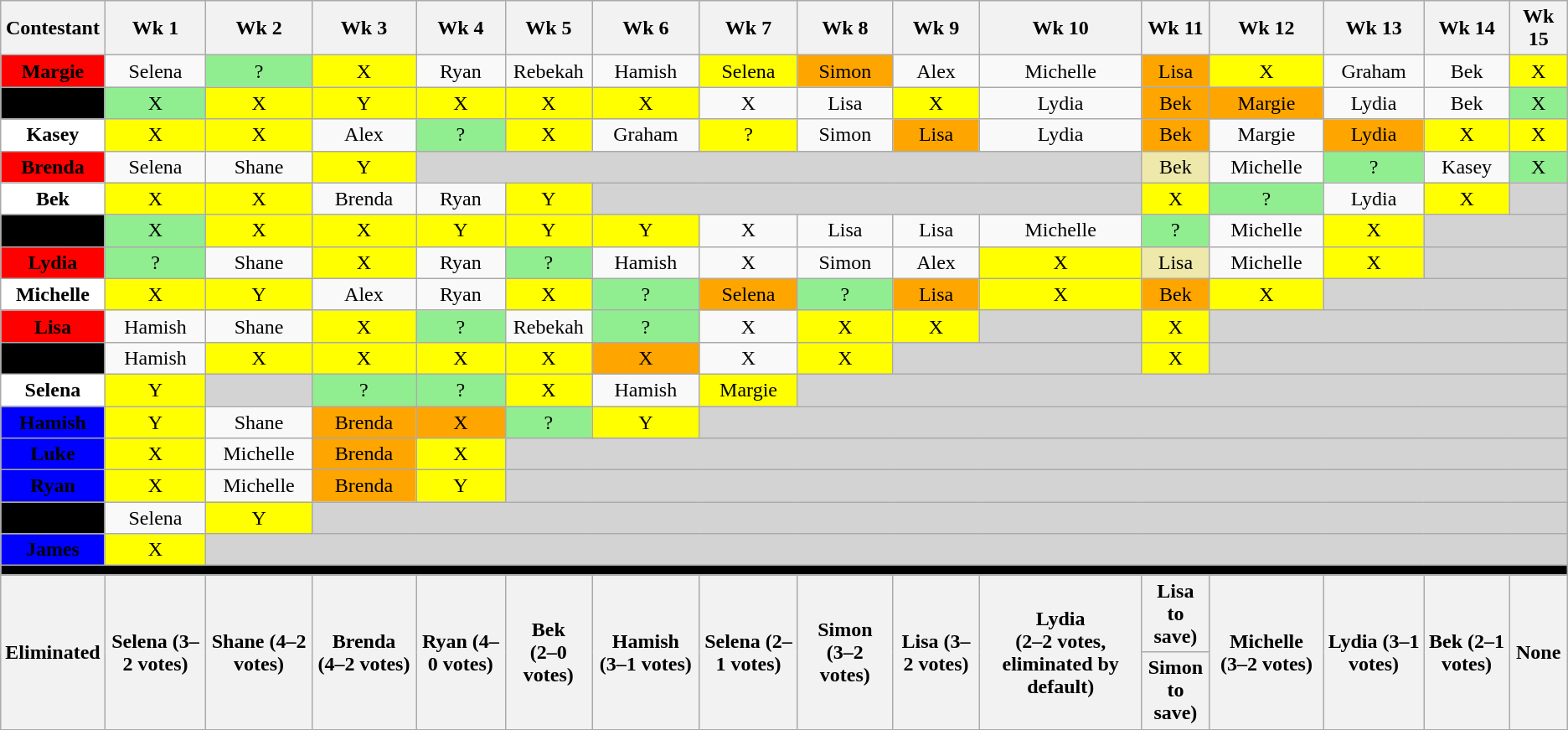<table class="wikitable" style="text-align:center" align="center">
<tr>
<th>Contestant</th>
<th>Wk 1</th>
<th>Wk 2</th>
<th>Wk 3</th>
<th>Wk 4</th>
<th>Wk 5</th>
<th>Wk 6</th>
<th>Wk 7</th>
<th>Wk 8</th>
<th>Wk 9</th>
<th>Wk 10</th>
<th>Wk 11</th>
<th>Wk 12</th>
<th>Wk 13</th>
<th>Wk 14</th>
<th>Wk 15</th>
</tr>
<tr>
<td bgcolor="red"><span><strong>Margie</strong></span></td>
<td>Selena</td>
<td bgcolor="#90EE90">?</td>
<td bgcolor="#FFFF00">X</td>
<td>Ryan</td>
<td>Rebekah</td>
<td>Hamish</td>
<td bgcolor="#FFFF00">Selena</td>
<td bgcolor="orange">Simon</td>
<td>Alex</td>
<td>Michelle</td>
<td bgcolor="orange">Lisa</td>
<td bgcolor="#FFFF00">X</td>
<td>Graham</td>
<td>Bek</td>
<td bgcolor="#FFFF00">X</td>
</tr>
<tr>
<td bgcolor="black"><span><strong>Alex</strong></span></td>
<td bgcolor="#90EE90">X</td>
<td bgcolor="#FFFF00">X</td>
<td bgcolor="#FFFF00">Y</td>
<td bgcolor="#FFFF00">X</td>
<td bgcolor="#FFFF00">X</td>
<td bgcolor="#FFFF00">X</td>
<td>X</td>
<td>Lisa</td>
<td bgcolor="#FFFF00">X</td>
<td>Lydia</td>
<td bgcolor="orange">Bek</td>
<td bgcolor="orange">Margie</td>
<td>Lydia</td>
<td>Bek</td>
<td bgcolor="#90EE90">X</td>
</tr>
<tr>
<td bgcolor="white"><strong>Kasey</strong></td>
<td bgcolor="#FFFF00">X</td>
<td bgcolor="#FFFF00">X</td>
<td>Alex</td>
<td bgcolor="#90EE90">?</td>
<td bgcolor="#FFFF00">X</td>
<td>Graham</td>
<td bgcolor="#FFFF00">?</td>
<td>Simon</td>
<td bgcolor="orange">Lisa</td>
<td>Lydia</td>
<td bgcolor="orange">Bek</td>
<td>Margie</td>
<td bgcolor="orange">Lydia</td>
<td bgcolor="#FFFF00">X</td>
<td bgcolor="#FFFF00">X</td>
</tr>
<tr>
<td bgcolor="red"><span><strong>Brenda</strong></span></td>
<td>Selena</td>
<td>Shane</td>
<td bgcolor="#FFFF00">Y</td>
<td bgcolor="lightgrey" colspan="7"></td>
<td bgcolor="palegoldenrod">Bek</td>
<td>Michelle</td>
<td bgcolor="#90EE90">?</td>
<td>Kasey</td>
<td bgcolor="#90EE90">X</td>
</tr>
<tr>
<td bgcolor="white"><strong>Bek</strong></td>
<td bgcolor="#FFFF00">X</td>
<td bgcolor="#FFFF00">X</td>
<td>Brenda</td>
<td>Ryan</td>
<td bgcolor="#FFFF00">Y</td>
<td bgcolor="lightgrey" colspan="5"></td>
<td bgcolor="#FFFF00">X</td>
<td bgcolor="#90EE90">?</td>
<td>Lydia</td>
<td bgcolor="#FFFF00">X</td>
<td bgcolor="lightgrey" colspan="12"></td>
</tr>
<tr>
<td bgcolor="black"><span><strong>Graham</strong></span></td>
<td bgcolor="#90EE90">X</td>
<td bgcolor="#FFFF00">X</td>
<td bgcolor="#FFFF00">X</td>
<td bgcolor="#FFFF00">Y</td>
<td bgcolor="#FFFF00">Y</td>
<td bgcolor="#FFFF00">Y</td>
<td>X</td>
<td>Lisa</td>
<td>Lisa</td>
<td>Michelle</td>
<td bgcolor="#90EE90">?</td>
<td>Michelle</td>
<td bgcolor="#FFFF00">X</td>
<td bgcolor="lightgrey" colspan="12"></td>
</tr>
<tr>
<td bgcolor="red"><span><strong>Lydia</strong></span></td>
<td bgcolor="#90EE90">?</td>
<td>Shane</td>
<td bgcolor="#FFFF00">X</td>
<td>Ryan</td>
<td bgcolor="#90EE90">?</td>
<td>Hamish</td>
<td>X</td>
<td>Simon</td>
<td>Alex</td>
<td bgcolor="#FFFF00">X</td>
<td bgcolor="palegoldenrod">Lisa</td>
<td>Michelle</td>
<td bgcolor="#FFFF00">X</td>
<td bgcolor="lightgrey" colspan="12"></td>
</tr>
<tr>
<td bgcolor="white"><strong>Michelle</strong></td>
<td bgcolor="#FFFF00">X</td>
<td bgcolor="#FFFF00">Y</td>
<td>Alex</td>
<td>Ryan</td>
<td bgcolor="#FFFF00">X</td>
<td bgcolor="#90EE90">?</td>
<td bgcolor="#FFA500">Selena</td>
<td bgcolor="#90EE90">?</td>
<td bgcolor="orange">Lisa</td>
<td bgcolor="#FFFF00">X</td>
<td bgcolor="orange">Bek</td>
<td bgcolor="#FFFF00">X</td>
<td bgcolor="lightgrey" colspan="10"></td>
</tr>
<tr>
<td bgcolor="red"><span><strong>Lisa</strong></span></td>
<td>Hamish</td>
<td>Shane</td>
<td bgcolor="#FFFF00">X</td>
<td bgcolor="#90EE90">?</td>
<td>Rebekah</td>
<td bgcolor="#90EE90">?</td>
<td>X</td>
<td bgcolor="#FFFF00">X</td>
<td bgcolor="#FFFF00">X</td>
<td bgcolor="lightgrey" colspan="1"></td>
<td bgcolor="#FFFF00">X</td>
<td bgcolor="lightgrey" colspan="7"></td>
</tr>
<tr>
<td bgcolor="black"><span><strong>Simon</strong></span></td>
<td>Hamish</td>
<td bgcolor="#FFFF00">X</td>
<td bgcolor="#FFFF00">X</td>
<td bgcolor="#FFFF00">X</td>
<td bgcolor="#FFFF00">X</td>
<td bgcolor="#FFA500">X</td>
<td>X</td>
<td bgcolor="#FFFF00">X</td>
<td bgcolor="lightgrey" colspan="2"></td>
<td bgcolor="#FFFF00">X</td>
<td bgcolor="lightgrey" colspan="8"></td>
</tr>
<tr>
<td bgcolor="white"><strong>Selena</strong></td>
<td bgcolor="#FFFF00">Y</td>
<td bgcolor="lightgrey" colspan></td>
<td bgcolor="#90EE90">?</td>
<td bgcolor="#90EE90">?</td>
<td bgcolor="#FFFF00">X</td>
<td>Hamish</td>
<td bgcolor="#FFFF00">Margie</td>
<td bgcolor="lightgrey" colspan="9"></td>
</tr>
<tr>
<td bgcolor="blue"><span><strong>Hamish</strong></span></td>
<td bgcolor="#FFFF00">Y</td>
<td>Shane</td>
<td bgcolor="#FFA500">Brenda</td>
<td bgcolor="#FFA500">X</td>
<td bgcolor="#90EE90">?</td>
<td bgcolor="#FFFF00">Y</td>
<td bgcolor="lightgrey" colspan="10"></td>
</tr>
<tr>
<td bgcolor="blue"><span><strong>Luke</strong></span></td>
<td bgcolor="#FFFF00">X</td>
<td>Michelle</td>
<td bgcolor="#FFA500">Brenda</td>
<td bgcolor="#FFFF00">X</td>
<td bgcolor="lightgrey" colspan="12"></td>
</tr>
<tr>
<td bgcolor="blue"><span><strong>Ryan</strong></span></td>
<td bgcolor="#FFFF00">X</td>
<td>Michelle</td>
<td bgcolor="#FFA500">Brenda</td>
<td bgcolor="#FFFF00">Y</td>
<td bgcolor="lightgrey" colspan="12"></td>
</tr>
<tr>
<td bgcolor="black"><span><strong>Shane</strong></span></td>
<td>Selena</td>
<td bgcolor="#FFFF00">Y</td>
<td bgcolor="lightgrey" colspan="14"></td>
</tr>
<tr>
<td bgcolor="blue"><span><strong>James</strong></span></td>
<td bgcolor="#FFFF00">X</td>
<td bgcolor="lightgrey" colspan="15"></td>
</tr>
<tr>
<td style="background:#000;" colspan="16"></td>
</tr>
<tr>
<th rowspan="2">Eliminated</th>
<th rowspan="2">Selena (3–2 votes)</th>
<th rowspan="2">Shane (4–2 votes)</th>
<th rowspan="2">Brenda (4–2 votes)</th>
<th rowspan="2">Ryan (4–0 votes)</th>
<th rowspan="2">Bek<br>(2–0 votes)</th>
<th rowspan="2">Hamish (3–1 votes)</th>
<th rowspan="2">Selena (2–1 votes)</th>
<th rowspan="2">Simon (3–2 votes)</th>
<th rowspan="2">Lisa (3–2 votes)</th>
<th rowspan="2">Lydia<br>(2–2 votes, eliminated by default)</th>
<th>Lisa <br>to save)</th>
<th rowspan="2">Michelle (3–2 votes)</th>
<th rowspan="2">Lydia (3–1 votes)</th>
<th rowspan="2">Bek (2–1 votes)</th>
<th rowspan="2">None</th>
</tr>
<tr>
<th>Simon <br>to save)</th>
</tr>
</table>
